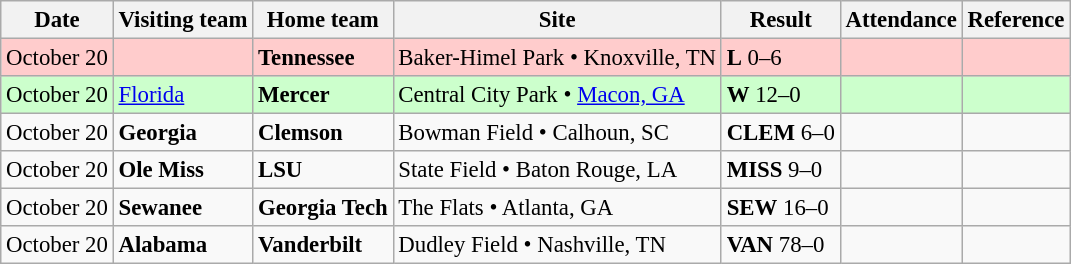<table class="wikitable" style="font-size:95%;">
<tr>
<th>Date</th>
<th>Visiting team</th>
<th>Home team</th>
<th>Site</th>
<th>Result</th>
<th>Attendance</th>
<th class="unsortable">Reference</th>
</tr>
<tr bgcolor=ffcccc>
<td>October 20</td>
<td></td>
<td><strong>Tennessee</strong></td>
<td>Baker-Himel Park • Knoxville, TN</td>
<td><strong>L</strong> 0–6</td>
<td></td>
<td></td>
</tr>
<tr bgcolor=ccffcc>
<td>October 20</td>
<td><a href='#'>Florida</a></td>
<td><strong>Mercer</strong></td>
<td>Central City Park • <a href='#'>Macon, GA</a></td>
<td><strong>W</strong> 12–0</td>
<td></td>
<td></td>
</tr>
<tr bgcolor=>
<td>October 20</td>
<td><strong>Georgia</strong></td>
<td><strong>Clemson</strong></td>
<td>Bowman Field • Calhoun, SC</td>
<td><strong>CLEM</strong> 6–0</td>
<td></td>
<td></td>
</tr>
<tr bgcolor=>
<td>October 20</td>
<td><strong>Ole Miss</strong></td>
<td><strong>LSU</strong></td>
<td>State Field • Baton Rouge, LA</td>
<td><strong>MISS</strong> 9–0</td>
<td></td>
<td></td>
</tr>
<tr bgcolor=>
<td>October 20</td>
<td><strong>Sewanee</strong></td>
<td><strong>Georgia Tech</strong></td>
<td>The Flats • Atlanta, GA</td>
<td><strong>SEW</strong> 16–0</td>
<td></td>
<td></td>
</tr>
<tr bgcolor=>
<td>October 20</td>
<td><strong>Alabama</strong></td>
<td><strong>Vanderbilt</strong></td>
<td>Dudley Field • Nashville, TN</td>
<td><strong>VAN</strong> 78–0</td>
<td></td>
<td></td>
</tr>
</table>
